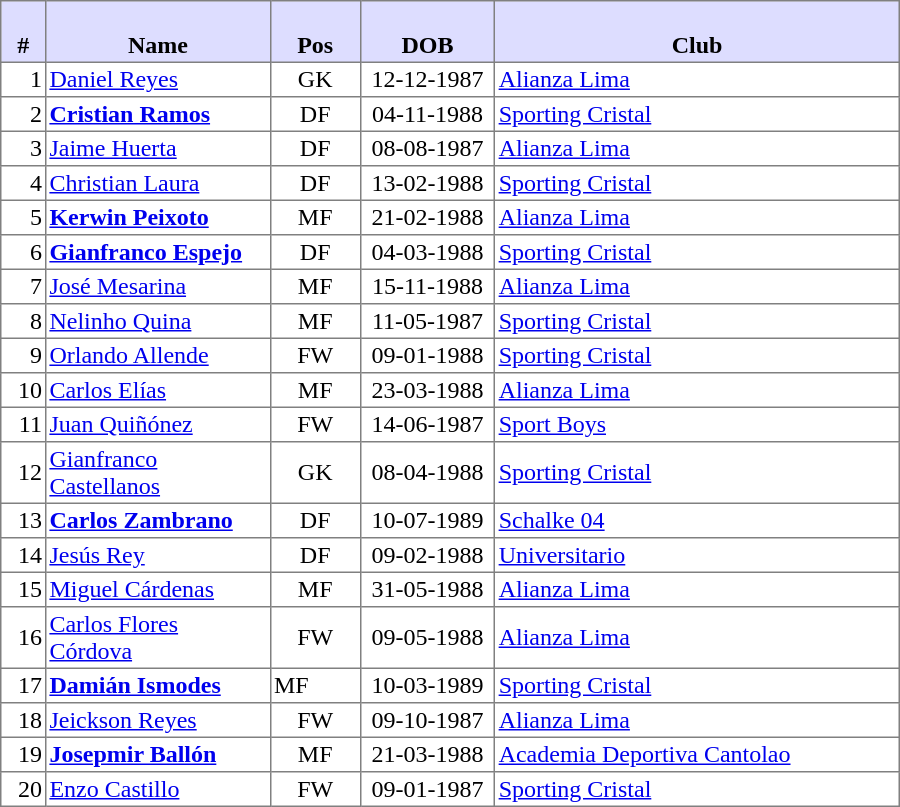<table style=border-collapse:collapse border=1 cellspacing=0 cellpadding=2 width=600>
<tr>
<th bgcolor="#DDDDFF" width="5%"><br> # </th>
<th bgcolor="#DDDDFF" width="25%"><br>Name</th>
<th bgcolor="#DDDDFF" width="10%"><br>Pos</th>
<th bgcolor="#DDDDFF" width="15%"><br>DOB</th>
<th bgcolor="#DDDDFF" width="45%"><br>Club</th>
</tr>
<tr>
<td align=right>1</td>
<td><a href='#'>Daniel Reyes</a></td>
<td align=center>GK</td>
<td align=center>12-12-1987</td>
<td><a href='#'>Alianza Lima</a> </td>
</tr>
<tr>
<td align=right>2</td>
<td><strong><a href='#'>Cristian Ramos</a></strong></td>
<td align=center>DF</td>
<td align=center>04-11-1988</td>
<td><a href='#'>Sporting Cristal</a> </td>
</tr>
<tr>
<td align=right>3</td>
<td><a href='#'>Jaime Huerta</a></td>
<td align=center>DF</td>
<td align=center>08-08-1987</td>
<td><a href='#'>Alianza Lima</a> </td>
</tr>
<tr>
<td align=right>4</td>
<td><a href='#'>Christian Laura</a></td>
<td align=center>DF</td>
<td align=center>13-02-1988</td>
<td><a href='#'>Sporting Cristal</a> </td>
</tr>
<tr>
<td align=right>5</td>
<td><strong><a href='#'>Kerwin Peixoto</a></strong></td>
<td align=center>MF</td>
<td align=center>21-02-1988</td>
<td><a href='#'>Alianza Lima</a> </td>
</tr>
<tr>
<td align=right>6</td>
<td><strong><a href='#'>Gianfranco Espejo</a></strong></td>
<td align=center>DF</td>
<td align=center>04-03-1988</td>
<td><a href='#'>Sporting Cristal</a> </td>
</tr>
<tr>
<td align=right>7</td>
<td><a href='#'>José Mesarina</a></td>
<td align=center>MF</td>
<td align=center>15-11-1988</td>
<td><a href='#'>Alianza Lima</a> </td>
</tr>
<tr>
<td align=right>8</td>
<td><a href='#'>Nelinho Quina</a></td>
<td align=center>MF</td>
<td align=center>11-05-1987</td>
<td><a href='#'>Sporting Cristal</a> </td>
</tr>
<tr>
<td align=right>9</td>
<td><a href='#'>Orlando Allende</a></td>
<td align=center>FW</td>
<td align=center>09-01-1988</td>
<td><a href='#'>Sporting Cristal</a> </td>
</tr>
<tr>
<td align=right>10</td>
<td><a href='#'>Carlos Elías</a></td>
<td align=center>MF</td>
<td align=center>23-03-1988</td>
<td><a href='#'>Alianza Lima</a> </td>
</tr>
<tr>
<td align=right>11</td>
<td><a href='#'>Juan Quiñónez</a></td>
<td align=center>FW</td>
<td align=center>14-06-1987</td>
<td><a href='#'>Sport Boys</a> </td>
</tr>
<tr>
<td align=right>12</td>
<td><a href='#'>Gianfranco Castellanos</a></td>
<td align=center>GK</td>
<td align=center>08-04-1988</td>
<td><a href='#'>Sporting Cristal</a> </td>
</tr>
<tr>
<td align=right>13</td>
<td><strong><a href='#'>Carlos Zambrano</a></strong></td>
<td align=center>DF</td>
<td align=center>10-07-1989</td>
<td><a href='#'>Schalke 04</a> </td>
</tr>
<tr>
<td align=right>14</td>
<td><a href='#'>Jesús Rey</a></td>
<td align=center>DF</td>
<td align=center>09-02-1988</td>
<td><a href='#'>Universitario</a> </td>
</tr>
<tr>
<td align=right>15</td>
<td><a href='#'>Miguel Cárdenas</a></td>
<td align=center>MF</td>
<td align=center>31-05-1988</td>
<td><a href='#'>Alianza Lima</a> </td>
</tr>
<tr>
<td align=right>16</td>
<td><a href='#'>Carlos Flores Córdova</a></td>
<td align=center>FW</td>
<td align=center>09-05-1988</td>
<td><a href='#'>Alianza Lima</a> </td>
</tr>
<tr>
<td align=right>17</td>
<td><strong><a href='#'>Damián Ismodes</a></strong></td>
<td a>MF</td>
<td align=center>10-03-1989</td>
<td><a href='#'>Sporting Cristal</a> </td>
</tr>
<tr>
<td align=right>18</td>
<td><a href='#'>Jeickson Reyes</a></td>
<td align=center>FW</td>
<td align=center>09-10-1987</td>
<td><a href='#'>Alianza Lima</a> </td>
</tr>
<tr>
<td align=right>19</td>
<td><strong><a href='#'>Josepmir Ballón</a></strong></td>
<td align=center>MF</td>
<td align=center>21-03-1988</td>
<td><a href='#'>Academia Deportiva Cantolao</a> </td>
</tr>
<tr>
<td align=right>20</td>
<td><a href='#'>Enzo Castillo</a></td>
<td align=center>FW</td>
<td align=center>09-01-1987</td>
<td><a href='#'>Sporting Cristal</a> </td>
</tr>
</table>
